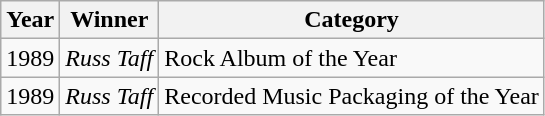<table class="wikitable">
<tr>
<th>Year</th>
<th>Winner</th>
<th>Category</th>
</tr>
<tr>
<td>1989</td>
<td><em>Russ Taff</em></td>
<td>Rock Album of the Year</td>
</tr>
<tr>
<td>1989</td>
<td><em>Russ Taff</em></td>
<td>Recorded Music Packaging of the Year</td>
</tr>
</table>
